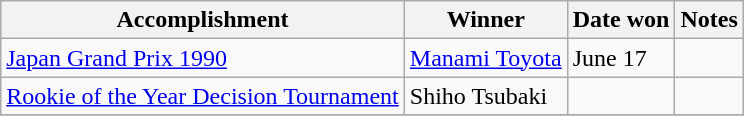<table class="wikitable">
<tr>
<th>Accomplishment</th>
<th>Winner</th>
<th>Date won</th>
<th>Notes</th>
</tr>
<tr>
<td><a href='#'> Japan Grand Prix 1990</a></td>
<td><a href='#'>Manami Toyota</a></td>
<td>June 17</td>
<td></td>
</tr>
<tr>
<td><a href='#'>Rookie of the Year Decision Tournament</a></td>
<td>Shiho Tsubaki</td>
<td></td>
<td></td>
</tr>
<tr>
</tr>
</table>
